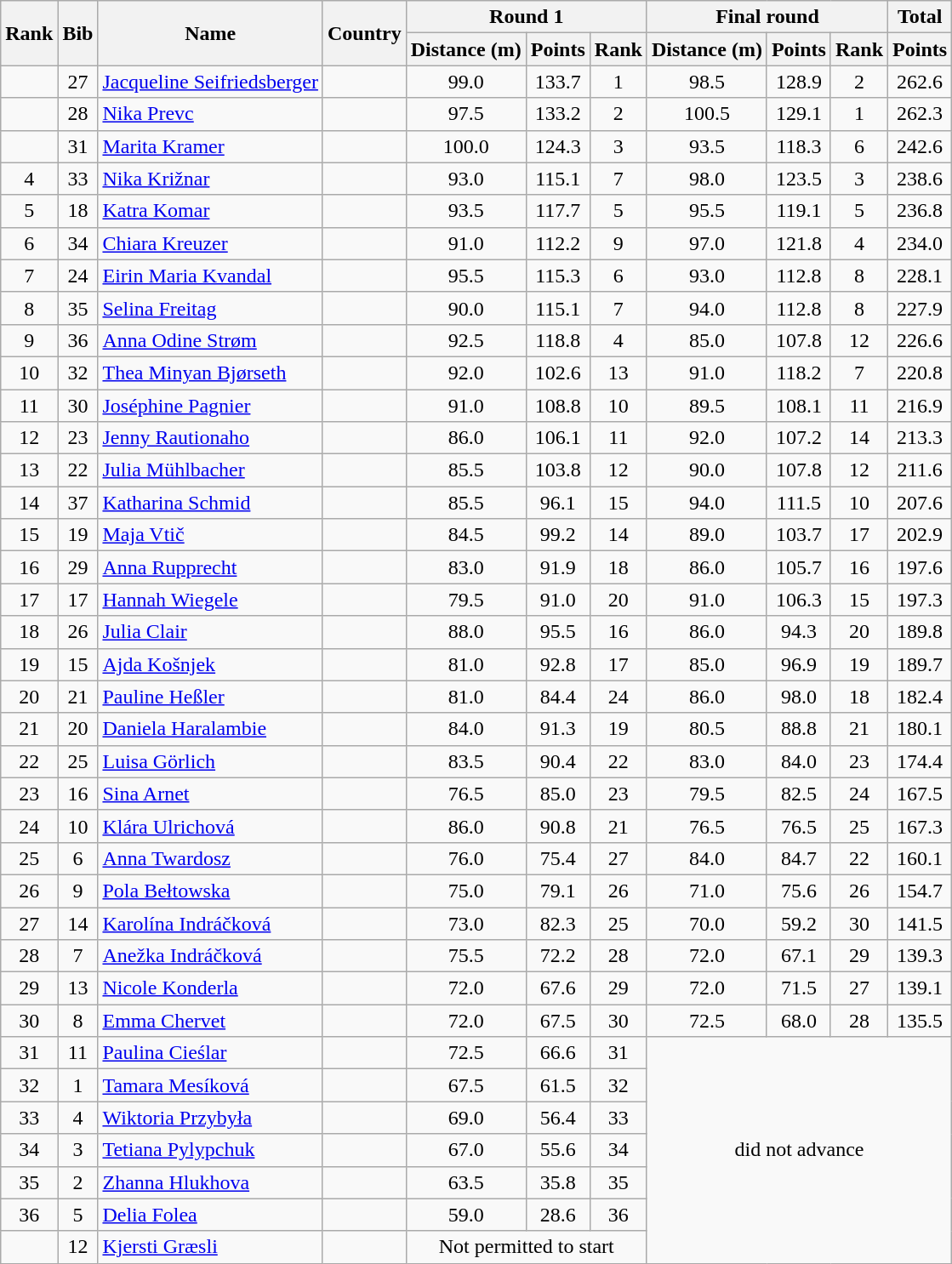<table class="wikitable sortable" style="text-align:center">
<tr>
<th rowspan=2>Rank</th>
<th rowspan=2>Bib</th>
<th rowspan=2>Name</th>
<th rowspan=2>Country</th>
<th colspan=3>Round 1</th>
<th colspan=3>Final round</th>
<th>Total</th>
</tr>
<tr>
<th>Distance (m)</th>
<th>Points</th>
<th>Rank</th>
<th>Distance (m)</th>
<th>Points</th>
<th>Rank</th>
<th>Points</th>
</tr>
<tr>
<td></td>
<td>27</td>
<td align=left><a href='#'>Jacqueline Seifriedsberger</a></td>
<td align=left></td>
<td>99.0</td>
<td>133.7</td>
<td>1</td>
<td>98.5</td>
<td>128.9</td>
<td>2</td>
<td>262.6</td>
</tr>
<tr>
<td></td>
<td>28</td>
<td align=left><a href='#'>Nika Prevc</a></td>
<td align=left></td>
<td>97.5</td>
<td>133.2</td>
<td>2</td>
<td>100.5</td>
<td>129.1</td>
<td>1</td>
<td>262.3</td>
</tr>
<tr>
<td></td>
<td>31</td>
<td align=left><a href='#'>Marita Kramer</a></td>
<td align=left></td>
<td>100.0</td>
<td>124.3</td>
<td>3</td>
<td>93.5</td>
<td>118.3</td>
<td>6</td>
<td>242.6</td>
</tr>
<tr>
<td>4</td>
<td>33</td>
<td align=left><a href='#'>Nika Križnar</a></td>
<td align=left></td>
<td>93.0</td>
<td>115.1</td>
<td>7</td>
<td>98.0</td>
<td>123.5</td>
<td>3</td>
<td>238.6</td>
</tr>
<tr>
<td>5</td>
<td>18</td>
<td align=left><a href='#'>Katra Komar</a></td>
<td align=left></td>
<td>93.5</td>
<td>117.7</td>
<td>5</td>
<td>95.5</td>
<td>119.1</td>
<td>5</td>
<td>236.8</td>
</tr>
<tr>
<td>6</td>
<td>34</td>
<td align=left><a href='#'>Chiara Kreuzer</a></td>
<td align=left></td>
<td>91.0</td>
<td>112.2</td>
<td>9</td>
<td>97.0</td>
<td>121.8</td>
<td>4</td>
<td>234.0</td>
</tr>
<tr>
<td>7</td>
<td>24</td>
<td align=left><a href='#'>Eirin Maria Kvandal</a></td>
<td align=left></td>
<td>95.5</td>
<td>115.3</td>
<td>6</td>
<td>93.0</td>
<td>112.8</td>
<td>8</td>
<td>228.1</td>
</tr>
<tr>
<td>8</td>
<td>35</td>
<td align=left><a href='#'>Selina Freitag</a></td>
<td align=left></td>
<td>90.0</td>
<td>115.1</td>
<td>7</td>
<td>94.0</td>
<td>112.8</td>
<td>8</td>
<td>227.9</td>
</tr>
<tr>
<td>9</td>
<td>36</td>
<td align=left><a href='#'>Anna Odine Strøm</a></td>
<td align=left></td>
<td>92.5</td>
<td>118.8</td>
<td>4</td>
<td>85.0</td>
<td>107.8</td>
<td>12</td>
<td>226.6</td>
</tr>
<tr>
<td>10</td>
<td>32</td>
<td align=left><a href='#'>Thea Minyan Bjørseth</a></td>
<td align=left></td>
<td>92.0</td>
<td>102.6</td>
<td>13</td>
<td>91.0</td>
<td>118.2</td>
<td>7</td>
<td>220.8</td>
</tr>
<tr>
<td>11</td>
<td>30</td>
<td align=left><a href='#'>Joséphine Pagnier</a></td>
<td align=left></td>
<td>91.0</td>
<td>108.8</td>
<td>10</td>
<td>89.5</td>
<td>108.1</td>
<td>11</td>
<td>216.9</td>
</tr>
<tr>
<td>12</td>
<td>23</td>
<td align=left><a href='#'>Jenny Rautionaho</a></td>
<td align=left></td>
<td>86.0</td>
<td>106.1</td>
<td>11</td>
<td>92.0</td>
<td>107.2</td>
<td>14</td>
<td>213.3</td>
</tr>
<tr>
<td>13</td>
<td>22</td>
<td align=left><a href='#'>Julia Mühlbacher</a></td>
<td align=left></td>
<td>85.5</td>
<td>103.8</td>
<td>12</td>
<td>90.0</td>
<td>107.8</td>
<td>12</td>
<td>211.6</td>
</tr>
<tr>
<td>14</td>
<td>37</td>
<td align=left><a href='#'>Katharina Schmid</a></td>
<td align=left></td>
<td>85.5</td>
<td>96.1</td>
<td>15</td>
<td>94.0</td>
<td>111.5</td>
<td>10</td>
<td>207.6</td>
</tr>
<tr>
<td>15</td>
<td>19</td>
<td align=left><a href='#'>Maja Vtič</a></td>
<td align=left></td>
<td>84.5</td>
<td>99.2</td>
<td>14</td>
<td>89.0</td>
<td>103.7</td>
<td>17</td>
<td>202.9</td>
</tr>
<tr>
<td>16</td>
<td>29</td>
<td align=left><a href='#'>Anna Rupprecht</a></td>
<td align=left></td>
<td>83.0</td>
<td>91.9</td>
<td>18</td>
<td>86.0</td>
<td>105.7</td>
<td>16</td>
<td>197.6</td>
</tr>
<tr>
<td>17</td>
<td>17</td>
<td align=left><a href='#'>Hannah Wiegele</a></td>
<td align=left></td>
<td>79.5</td>
<td>91.0</td>
<td>20</td>
<td>91.0</td>
<td>106.3</td>
<td>15</td>
<td>197.3</td>
</tr>
<tr>
<td>18</td>
<td>26</td>
<td align=left><a href='#'>Julia Clair</a></td>
<td align=left></td>
<td>88.0</td>
<td>95.5</td>
<td>16</td>
<td>86.0</td>
<td>94.3</td>
<td>20</td>
<td>189.8</td>
</tr>
<tr>
<td>19</td>
<td>15</td>
<td align=left><a href='#'>Ajda Košnjek</a></td>
<td align=left></td>
<td>81.0</td>
<td>92.8</td>
<td>17</td>
<td>85.0</td>
<td>96.9</td>
<td>19</td>
<td>189.7</td>
</tr>
<tr>
<td>20</td>
<td>21</td>
<td align=left><a href='#'>Pauline Heßler</a></td>
<td align=left></td>
<td>81.0</td>
<td>84.4</td>
<td>24</td>
<td>86.0</td>
<td>98.0</td>
<td>18</td>
<td>182.4</td>
</tr>
<tr>
<td>21</td>
<td>20</td>
<td align=left><a href='#'>Daniela Haralambie</a></td>
<td align=left></td>
<td>84.0</td>
<td>91.3</td>
<td>19</td>
<td>80.5</td>
<td>88.8</td>
<td>21</td>
<td>180.1</td>
</tr>
<tr>
<td>22</td>
<td>25</td>
<td align=left><a href='#'>Luisa Görlich</a></td>
<td align=left></td>
<td>83.5</td>
<td>90.4</td>
<td>22</td>
<td>83.0</td>
<td>84.0</td>
<td>23</td>
<td>174.4</td>
</tr>
<tr>
<td>23</td>
<td>16</td>
<td align=left><a href='#'>Sina Arnet</a></td>
<td align=left></td>
<td>76.5</td>
<td>85.0</td>
<td>23</td>
<td>79.5</td>
<td>82.5</td>
<td>24</td>
<td>167.5</td>
</tr>
<tr>
<td>24</td>
<td>10</td>
<td align=left><a href='#'>Klára Ulrichová</a></td>
<td align=left></td>
<td>86.0</td>
<td>90.8</td>
<td>21</td>
<td>76.5</td>
<td>76.5</td>
<td>25</td>
<td>167.3</td>
</tr>
<tr>
<td>25</td>
<td>6</td>
<td align=left><a href='#'>Anna Twardosz</a></td>
<td align=left></td>
<td>76.0</td>
<td>75.4</td>
<td>27</td>
<td>84.0</td>
<td>84.7</td>
<td>22</td>
<td>160.1</td>
</tr>
<tr>
<td>26</td>
<td>9</td>
<td align=left><a href='#'>Pola Bełtowska</a></td>
<td align=left></td>
<td>75.0</td>
<td>79.1</td>
<td>26</td>
<td>71.0</td>
<td>75.6</td>
<td>26</td>
<td>154.7</td>
</tr>
<tr>
<td>27</td>
<td>14</td>
<td align=left><a href='#'>Karolína Indráčková</a></td>
<td align=left></td>
<td>73.0</td>
<td>82.3</td>
<td>25</td>
<td>70.0</td>
<td>59.2</td>
<td>30</td>
<td>141.5</td>
</tr>
<tr>
<td>28</td>
<td>7</td>
<td align=left><a href='#'>Anežka Indráčková</a></td>
<td align=left></td>
<td>75.5</td>
<td>72.2</td>
<td>28</td>
<td>72.0</td>
<td>67.1</td>
<td>29</td>
<td>139.3</td>
</tr>
<tr>
<td>29</td>
<td>13</td>
<td align=left><a href='#'>Nicole Konderla</a></td>
<td align=left></td>
<td>72.0</td>
<td>67.6</td>
<td>29</td>
<td>72.0</td>
<td>71.5</td>
<td>27</td>
<td>139.1</td>
</tr>
<tr>
<td>30</td>
<td>8</td>
<td align=left><a href='#'>Emma Chervet</a></td>
<td align=left></td>
<td>72.0</td>
<td>67.5</td>
<td>30</td>
<td>72.5</td>
<td>68.0</td>
<td>28</td>
<td>135.5</td>
</tr>
<tr>
<td>31</td>
<td>11</td>
<td align=left><a href='#'>Paulina Cieślar</a></td>
<td align=left></td>
<td>72.5</td>
<td>66.6</td>
<td>31</td>
<td colspan="4" rowspan="7">did not advance</td>
</tr>
<tr>
<td>32</td>
<td>1</td>
<td align=left><a href='#'>Tamara Mesíková</a></td>
<td align=left></td>
<td>67.5</td>
<td>61.5</td>
<td>32</td>
</tr>
<tr>
<td>33</td>
<td>4</td>
<td align=left><a href='#'>Wiktoria Przybyła</a></td>
<td align=left></td>
<td>69.0</td>
<td>56.4</td>
<td>33</td>
</tr>
<tr>
<td>34</td>
<td>3</td>
<td align=left><a href='#'>Tetiana Pylypchuk</a></td>
<td align=left></td>
<td>67.0</td>
<td>55.6</td>
<td>34</td>
</tr>
<tr>
<td>35</td>
<td>2</td>
<td align=left><a href='#'>Zhanna Hlukhova</a></td>
<td align=left></td>
<td>63.5</td>
<td>35.8</td>
<td>35</td>
</tr>
<tr>
<td>36</td>
<td>5</td>
<td align=left><a href='#'>Delia Folea</a></td>
<td align=left></td>
<td>59.0</td>
<td>28.6</td>
<td>36</td>
</tr>
<tr>
<td></td>
<td>12</td>
<td align=left><a href='#'>Kjersti Græsli</a></td>
<td align=left></td>
<td colspan=3>Not permitted to start</td>
</tr>
</table>
